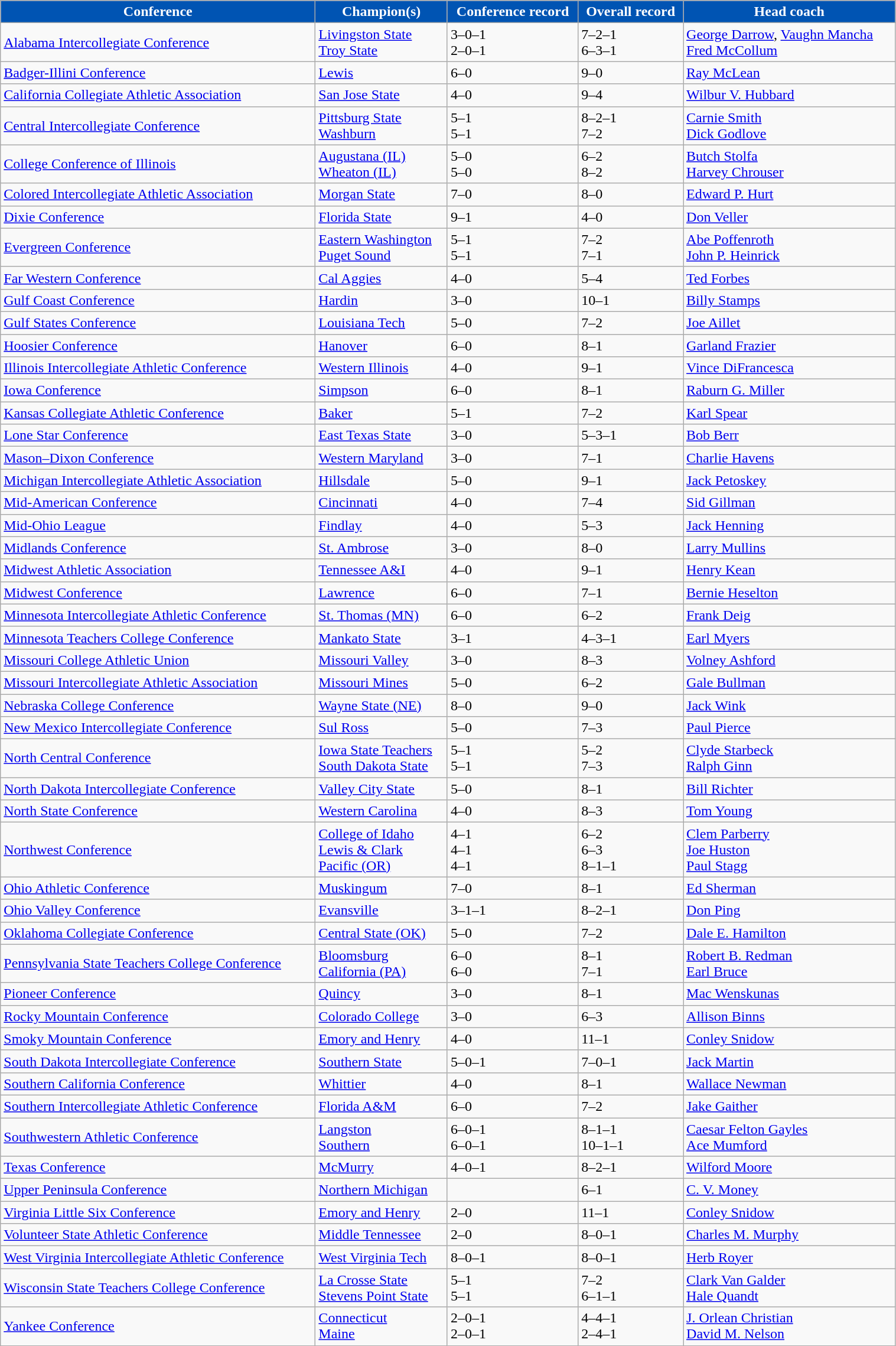<table class="wikitable" width="80%">
<tr>
<th style="background:#0054B3; color:#FFFFFF;">Conference</th>
<th style="background:#0054B3; color:#FFFFFF;">Champion(s)</th>
<th style="background:#0054B3; color:#FFFFFF;">Conference record</th>
<th style="background:#0054B3; color:#FFFFFF;">Overall record</th>
<th style="background:#0054B3; color:#FFFFFF;">Head coach</th>
</tr>
<tr align="left">
<td><a href='#'>Alabama Intercollegiate Conference</a></td>
<td><a href='#'>Livingston State</a><br><a href='#'>Troy State</a></td>
<td>3–0–1<br>2–0–1</td>
<td>7–2–1<br>6–3–1</td>
<td><a href='#'>George Darrow</a>, <a href='#'>Vaughn Mancha</a><br><a href='#'>Fred McCollum</a></td>
</tr>
<tr align="left">
<td><a href='#'>Badger-Illini Conference</a></td>
<td><a href='#'>Lewis</a></td>
<td>6–0</td>
<td>9–0</td>
<td><a href='#'>Ray McLean</a></td>
</tr>
<tr align="left">
<td><a href='#'>California Collegiate Athletic Association</a></td>
<td><a href='#'>San Jose State</a></td>
<td>4–0</td>
<td>9–4</td>
<td><a href='#'>Wilbur V. Hubbard</a></td>
</tr>
<tr align="left">
<td><a href='#'>Central Intercollegiate Conference</a></td>
<td><a href='#'>Pittsburg State</a><br><a href='#'>Washburn</a></td>
<td>5–1<br>5–1</td>
<td>8–2–1<br>7–2</td>
<td><a href='#'>Carnie Smith</a><br><a href='#'>Dick Godlove</a></td>
</tr>
<tr align="left">
<td><a href='#'>College Conference of Illinois</a></td>
<td><a href='#'>Augustana (IL)</a><br><a href='#'>Wheaton (IL)</a></td>
<td>5–0<br>5–0</td>
<td>6–2<br>8–2</td>
<td><a href='#'>Butch Stolfa</a><br><a href='#'>Harvey Chrouser</a></td>
</tr>
<tr align="left"">
<td><a href='#'>Colored Intercollegiate Athletic Association</a></td>
<td><a href='#'>Morgan State</a></td>
<td>7–0</td>
<td>8–0</td>
<td><a href='#'>Edward P. Hurt</a></td>
</tr>
<tr align="left">
<td><a href='#'>Dixie Conference</a></td>
<td><a href='#'>Florida State</a></td>
<td>9–1</td>
<td>4–0</td>
<td><a href='#'>Don Veller</a></td>
</tr>
<tr align="left">
<td><a href='#'>Evergreen Conference</a></td>
<td><a href='#'>Eastern Washington</a><br><a href='#'>Puget Sound</a></td>
<td>5–1<br>5–1</td>
<td>7–2<br>7–1</td>
<td><a href='#'>Abe Poffenroth</a><br><a href='#'>John P. Heinrick</a></td>
</tr>
<tr align="left">
<td><a href='#'>Far Western Conference</a></td>
<td><a href='#'>Cal Aggies</a></td>
<td>4–0</td>
<td>5–4</td>
<td><a href='#'>Ted Forbes</a></td>
</tr>
<tr align="left">
<td><a href='#'>Gulf Coast Conference</a></td>
<td><a href='#'>Hardin</a></td>
<td>3–0</td>
<td>10–1</td>
<td><a href='#'>Billy Stamps</a></td>
</tr>
<tr align="left">
<td><a href='#'>Gulf States Conference</a></td>
<td><a href='#'>Louisiana Tech</a></td>
<td>5–0</td>
<td>7–2</td>
<td><a href='#'>Joe Aillet</a></td>
</tr>
<tr align="left">
<td><a href='#'>Hoosier Conference</a></td>
<td><a href='#'>Hanover</a></td>
<td>6–0</td>
<td>8–1</td>
<td><a href='#'>Garland Frazier</a></td>
</tr>
<tr align="left">
<td><a href='#'>Illinois Intercollegiate Athletic Conference</a></td>
<td><a href='#'>Western Illinois</a></td>
<td>4–0</td>
<td>9–1</td>
<td><a href='#'>Vince DiFrancesca</a></td>
</tr>
<tr align="left">
<td><a href='#'>Iowa Conference</a></td>
<td><a href='#'>Simpson</a></td>
<td>6–0</td>
<td>8–1</td>
<td><a href='#'>Raburn G. Miller</a></td>
</tr>
<tr align="left">
<td><a href='#'>Kansas Collegiate Athletic Conference</a></td>
<td><a href='#'>Baker</a></td>
<td>5–1</td>
<td>7–2</td>
<td><a href='#'>Karl Spear</a></td>
</tr>
<tr align="left">
<td><a href='#'>Lone Star Conference</a></td>
<td><a href='#'>East Texas State</a></td>
<td>3–0</td>
<td>5–3–1</td>
<td><a href='#'>Bob Berr</a></td>
</tr>
<tr align="left"">
<td><a href='#'>Mason–Dixon Conference</a></td>
<td><a href='#'>Western Maryland</a></td>
<td>3–0</td>
<td>7–1</td>
<td><a href='#'>Charlie Havens</a></td>
</tr>
<tr align="left"">
<td><a href='#'>Michigan Intercollegiate Athletic Association</a></td>
<td><a href='#'>Hillsdale</a></td>
<td>5–0</td>
<td>9–1</td>
<td><a href='#'>Jack Petoskey</a></td>
</tr>
<tr align="left"">
<td><a href='#'>Mid-American Conference</a></td>
<td><a href='#'>Cincinnati</a></td>
<td>4–0</td>
<td>7–4</td>
<td><a href='#'>Sid Gillman</a></td>
</tr>
<tr align="left">
<td><a href='#'>Mid-Ohio League</a></td>
<td><a href='#'>Findlay</a></td>
<td>4–0</td>
<td>5–3</td>
<td><a href='#'>Jack Henning</a></td>
</tr>
<tr align="left">
<td><a href='#'>Midlands Conference</a></td>
<td><a href='#'>St. Ambrose</a></td>
<td>3–0</td>
<td>8–0</td>
<td><a href='#'>Larry Mullins</a></td>
</tr>
<tr align="left">
<td><a href='#'>Midwest Athletic Association</a></td>
<td><a href='#'>Tennessee A&I</a></td>
<td>4–0</td>
<td>9–1</td>
<td><a href='#'>Henry Kean</a></td>
</tr>
<tr align="left">
<td><a href='#'>Midwest Conference</a></td>
<td><a href='#'>Lawrence</a></td>
<td>6–0</td>
<td>7–1</td>
<td><a href='#'>Bernie Heselton</a></td>
</tr>
<tr align="left">
<td><a href='#'>Minnesota Intercollegiate Athletic Conference</a></td>
<td><a href='#'>St. Thomas (MN)</a></td>
<td>6–0</td>
<td>6–2</td>
<td><a href='#'>Frank Deig</a></td>
</tr>
<tr align="left">
<td><a href='#'>Minnesota Teachers College Conference</a></td>
<td><a href='#'>Mankato State</a></td>
<td>3–1</td>
<td>4–3–1</td>
<td><a href='#'>Earl Myers</a></td>
</tr>
<tr align="left">
<td><a href='#'>Missouri College Athletic Union</a></td>
<td><a href='#'>Missouri Valley</a></td>
<td>3–0</td>
<td>8–3</td>
<td><a href='#'>Volney Ashford</a></td>
</tr>
<tr align="left">
<td><a href='#'>Missouri Intercollegiate Athletic Association</a></td>
<td><a href='#'>Missouri Mines</a></td>
<td>5–0</td>
<td>6–2</td>
<td><a href='#'>Gale Bullman</a></td>
</tr>
<tr align="left">
<td><a href='#'>Nebraska College Conference</a></td>
<td><a href='#'>Wayne State (NE)</a></td>
<td>8–0</td>
<td>9–0</td>
<td><a href='#'>Jack Wink</a></td>
</tr>
<tr align="left">
<td><a href='#'>New Mexico Intercollegiate Conference</a></td>
<td><a href='#'>Sul Ross</a></td>
<td>5–0</td>
<td>7–3</td>
<td><a href='#'>Paul Pierce</a></td>
</tr>
<tr align="left">
<td><a href='#'>North Central Conference</a></td>
<td><a href='#'>Iowa State Teachers</a><br><a href='#'>South Dakota State</a></td>
<td>5–1<br>5–1</td>
<td>5–2<br>7–3</td>
<td><a href='#'>Clyde Starbeck</a><br><a href='#'>Ralph Ginn</a></td>
</tr>
<tr align="left">
<td><a href='#'> North Dakota Intercollegiate Conference</a></td>
<td><a href='#'>Valley City State</a></td>
<td>5–0</td>
<td>8–1</td>
<td><a href='#'>Bill Richter</a></td>
</tr>
<tr align="left">
<td><a href='#'>North State Conference</a></td>
<td><a href='#'>Western Carolina</a></td>
<td>4–0</td>
<td>8–3</td>
<td><a href='#'>Tom Young</a></td>
</tr>
<tr align="left">
<td><a href='#'>Northwest Conference</a></td>
<td><a href='#'>College of Idaho</a><br><a href='#'>Lewis & Clark</a><br><a href='#'>Pacific (OR)</a></td>
<td>4–1<br>4–1<br>4–1</td>
<td>6–2<br>6–3<br>8–1–1</td>
<td><a href='#'>Clem Parberry</a><br><a href='#'>Joe Huston</a><br><a href='#'>Paul Stagg</a></td>
</tr>
<tr align="left">
<td><a href='#'>Ohio Athletic Conference</a></td>
<td><a href='#'>Muskingum</a></td>
<td>7–0</td>
<td>8–1</td>
<td><a href='#'>Ed Sherman</a></td>
</tr>
<tr align="left">
<td><a href='#'>Ohio Valley Conference</a></td>
<td><a href='#'>Evansville</a></td>
<td>3–1–1</td>
<td>8–2–1</td>
<td><a href='#'>Don Ping</a></td>
</tr>
<tr align="left">
<td><a href='#'>Oklahoma Collegiate Conference</a></td>
<td><a href='#'>Central State (OK)</a></td>
<td>5–0</td>
<td>7–2</td>
<td><a href='#'>Dale E. Hamilton</a></td>
</tr>
<tr align="left">
<td><a href='#'>Pennsylvania State Teachers College Conference</a></td>
<td><a href='#'>Bloomsburg</a><br><a href='#'>California (PA)</a></td>
<td>6–0<br>6–0</td>
<td>8–1<br>7–1</td>
<td><a href='#'>Robert B. Redman</a><br><a href='#'>Earl Bruce</a></td>
</tr>
<tr align="left">
<td><a href='#'>Pioneer Conference</a></td>
<td><a href='#'>Quincy</a></td>
<td>3–0</td>
<td>8–1</td>
<td><a href='#'>Mac Wenskunas</a></td>
</tr>
<tr align="left">
<td><a href='#'>Rocky Mountain Conference</a></td>
<td><a href='#'>Colorado College</a></td>
<td>3–0</td>
<td>6–3</td>
<td><a href='#'>Allison Binns</a></td>
</tr>
<tr align="left">
<td><a href='#'>Smoky Mountain Conference</a></td>
<td><a href='#'>Emory and Henry</a></td>
<td>4–0</td>
<td>11–1</td>
<td><a href='#'>Conley Snidow</a></td>
</tr>
<tr align="left">
<td><a href='#'>South Dakota Intercollegiate Conference</a></td>
<td><a href='#'>Southern State</a></td>
<td>5–0–1</td>
<td>7–0–1</td>
<td><a href='#'>Jack Martin</a></td>
</tr>
<tr align="left">
<td><a href='#'>Southern California Conference</a></td>
<td><a href='#'>Whittier</a></td>
<td>4–0</td>
<td>8–1</td>
<td><a href='#'>Wallace Newman</a></td>
</tr>
<tr align="left">
<td><a href='#'>Southern Intercollegiate Athletic Conference</a></td>
<td><a href='#'>Florida A&M</a></td>
<td>6–0</td>
<td>7–2</td>
<td><a href='#'>Jake Gaither</a></td>
</tr>
<tr align="left">
<td><a href='#'>Southwestern Athletic Conference</a></td>
<td><a href='#'>Langston</a><br><a href='#'>Southern</a></td>
<td>6–0–1<br>6–0–1</td>
<td>8–1–1<br>10–1–1</td>
<td><a href='#'>Caesar Felton Gayles</a><br><a href='#'>Ace Mumford</a></td>
</tr>
<tr align="left">
<td><a href='#'>Texas Conference</a></td>
<td><a href='#'>McMurry</a></td>
<td>4–0–1</td>
<td>8–2–1</td>
<td><a href='#'>Wilford Moore</a></td>
</tr>
<tr align="left">
<td><a href='#'>Upper Peninsula Conference</a></td>
<td><a href='#'>Northern Michigan</a></td>
<td></td>
<td>6–1</td>
<td><a href='#'>C. V. Money</a></td>
</tr>
<tr align="left">
<td><a href='#'>Virginia Little Six Conference</a></td>
<td><a href='#'>Emory and Henry</a></td>
<td>2–0</td>
<td>11–1</td>
<td><a href='#'>Conley Snidow</a></td>
</tr>
<tr align="left">
<td><a href='#'>Volunteer State Athletic Conference</a></td>
<td><a href='#'>Middle Tennessee</a></td>
<td>2–0</td>
<td>8–0–1</td>
<td><a href='#'>Charles M. Murphy</a></td>
</tr>
<tr align="left">
<td><a href='#'>West Virginia Intercollegiate Athletic Conference</a></td>
<td><a href='#'>West Virginia Tech</a></td>
<td>8–0–1</td>
<td>8–0–1</td>
<td><a href='#'>Herb Royer</a></td>
</tr>
<tr align="left">
<td><a href='#'>Wisconsin State Teachers College Conference</a></td>
<td><a href='#'>La Crosse State</a><br><a href='#'>Stevens Point State</a></td>
<td>5–1<br>5–1</td>
<td>7–2<br>6–1–1</td>
<td><a href='#'>Clark Van Galder</a><br><a href='#'>Hale Quandt</a></td>
</tr>
<tr align="left">
<td><a href='#'>Yankee Conference</a></td>
<td><a href='#'>Connecticut</a><br><a href='#'>Maine</a></td>
<td>2–0–1<br>2–0–1</td>
<td>4–4–1<br>2–4–1</td>
<td><a href='#'>J. Orlean Christian</a><br><a href='#'>David M. Nelson</a></td>
</tr>
</table>
